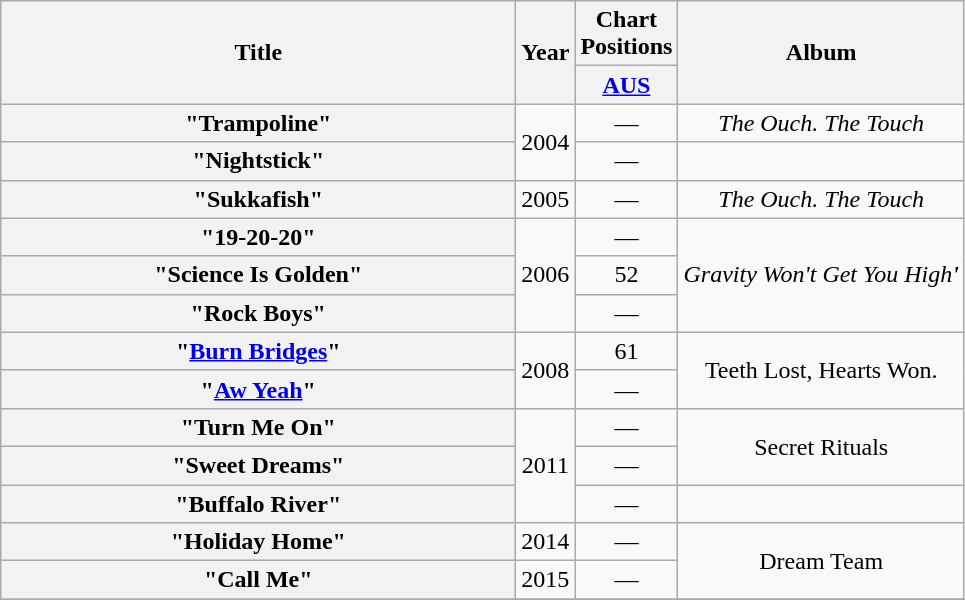<table class="wikitable plainrowheaders" style="text-align:center;">
<tr>
<th rowspan="2" style="width:21em;">Title</th>
<th rowspan="2">Year</th>
<th colspan="1">Chart Positions</th>
<th rowspan="2">Album</th>
</tr>
<tr>
<th style="width:40px;"><a href='#'>AUS</a><br></th>
</tr>
<tr>
<th scope="row">"Trampoline"</th>
<td rowspan="2">2004</td>
<td>—</td>
<td><em>The Ouch. The Touch</em></td>
</tr>
<tr>
<th scope="row">"Nightstick"</th>
<td>—</td>
<td></td>
</tr>
<tr>
<th scope="row">"Sukkafish"</th>
<td>2005</td>
<td>—</td>
<td><em>The Ouch. The Touch</em></td>
</tr>
<tr>
<th scope="row">"19-20-20"</th>
<td rowspan="3">2006</td>
<td>—</td>
<td rowspan="3"><em>Gravity Won't Get You High<strong>'</td>
</tr>
<tr>
<th scope="row">"Science Is Golden"</th>
<td>52</td>
</tr>
<tr>
<th scope="row">"Rock Boys"</th>
<td>—</td>
</tr>
<tr>
<th scope="row">"<a href='#'>Burn Bridges</a>"</th>
<td rowspan="2">2008</td>
<td>61</td>
<td rowspan="2"></em>Teeth Lost, Hearts Won.<em></td>
</tr>
<tr>
<th scope="row">"<a href='#'>Aw Yeah</a>"</th>
<td>—</td>
</tr>
<tr>
<th scope="row">"Turn Me On"</th>
<td rowspan="3">2011</td>
<td>—</td>
<td rowspan="2"></em>Secret Rituals<em></td>
</tr>
<tr>
<th scope="row">"Sweet Dreams"</th>
<td>—</td>
</tr>
<tr>
<th scope="row">"Buffalo River"</th>
<td>—</td>
<td></td>
</tr>
<tr>
<th scope="row">"Holiday Home"</th>
<td>2014</td>
<td>—</td>
<td rowspan="2"></em>Dream Team<em></td>
</tr>
<tr>
<th scope="row">"Call Me"</th>
<td>2015</td>
<td>—</td>
</tr>
<tr>
</tr>
</table>
